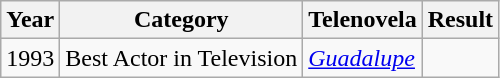<table class="wikitable">
<tr>
<th>Year</th>
<th>Category</th>
<th>Telenovela</th>
<th>Result</th>
</tr>
<tr>
<td>1993</td>
<td>Best Actor in Television</td>
<td><em><a href='#'>Guadalupe</a></em></td>
<td></td>
</tr>
</table>
